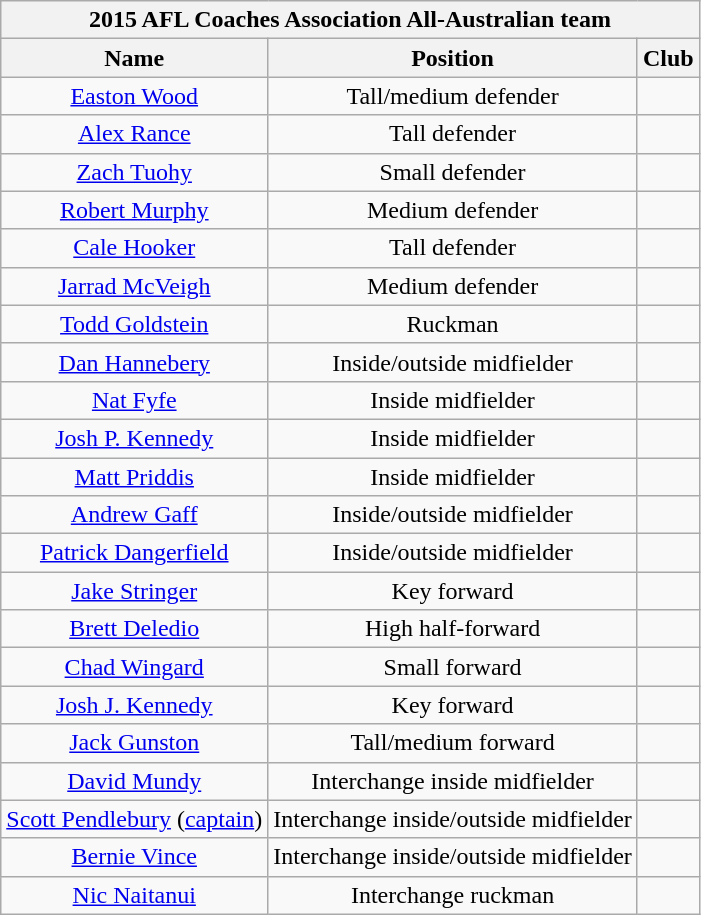<table class="wikitable" style="text-align: center">
<tr>
<th colspan="3">2015 AFL Coaches Association All-Australian team</th>
</tr>
<tr>
<th>Name</th>
<th>Position</th>
<th>Club</th>
</tr>
<tr>
<td><a href='#'>Easton Wood</a></td>
<td>Tall/medium defender</td>
<td></td>
</tr>
<tr>
<td><a href='#'>Alex Rance</a></td>
<td>Tall defender</td>
<td></td>
</tr>
<tr>
<td><a href='#'>Zach Tuohy</a></td>
<td>Small defender</td>
<td></td>
</tr>
<tr>
<td><a href='#'>Robert Murphy</a></td>
<td>Medium defender</td>
<td></td>
</tr>
<tr>
<td><a href='#'>Cale Hooker</a></td>
<td>Tall defender</td>
<td></td>
</tr>
<tr>
<td><a href='#'>Jarrad McVeigh</a></td>
<td>Medium defender</td>
<td></td>
</tr>
<tr>
<td><a href='#'>Todd Goldstein</a></td>
<td>Ruckman</td>
<td></td>
</tr>
<tr>
<td><a href='#'>Dan Hannebery</a></td>
<td>Inside/outside midfielder</td>
<td></td>
</tr>
<tr>
<td><a href='#'>Nat Fyfe</a></td>
<td>Inside midfielder</td>
<td></td>
</tr>
<tr>
<td><a href='#'>Josh P. Kennedy</a></td>
<td>Inside midfielder</td>
<td></td>
</tr>
<tr>
<td><a href='#'>Matt Priddis</a></td>
<td>Inside midfielder</td>
<td></td>
</tr>
<tr>
<td><a href='#'>Andrew Gaff</a></td>
<td>Inside/outside midfielder</td>
<td></td>
</tr>
<tr>
<td><a href='#'>Patrick Dangerfield</a></td>
<td>Inside/outside midfielder</td>
<td></td>
</tr>
<tr>
<td><a href='#'>Jake Stringer</a></td>
<td>Key forward</td>
<td></td>
</tr>
<tr>
<td><a href='#'>Brett Deledio</a></td>
<td>High half-forward</td>
<td></td>
</tr>
<tr>
<td><a href='#'>Chad Wingard</a></td>
<td>Small forward</td>
<td></td>
</tr>
<tr>
<td><a href='#'>Josh J. Kennedy</a></td>
<td>Key forward</td>
<td></td>
</tr>
<tr>
<td><a href='#'>Jack Gunston</a></td>
<td>Tall/medium forward</td>
<td></td>
</tr>
<tr>
<td><a href='#'>David Mundy</a></td>
<td>Interchange inside midfielder</td>
<td></td>
</tr>
<tr>
<td><a href='#'>Scott Pendlebury</a> (<a href='#'>captain</a>)</td>
<td>Interchange inside/outside midfielder</td>
<td></td>
</tr>
<tr>
<td><a href='#'>Bernie Vince</a></td>
<td>Interchange inside/outside midfielder</td>
<td></td>
</tr>
<tr>
<td><a href='#'>Nic Naitanui</a></td>
<td>Interchange ruckman</td>
<td></td>
</tr>
</table>
